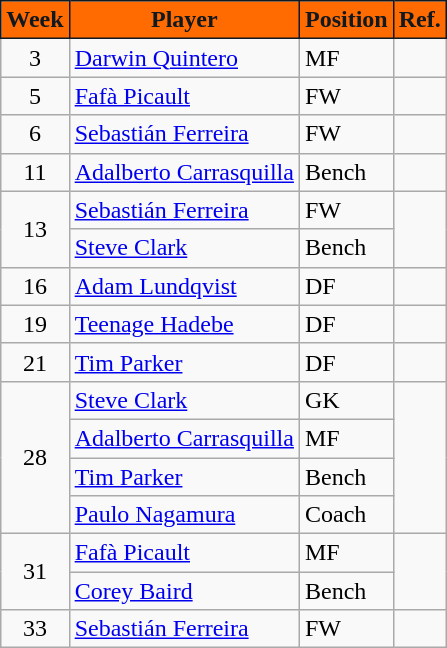<table class=wikitable>
<tr>
<th style="background:#FF6B00; color:#101820; border:1px solid #101820; text-align:center;">Week</th>
<th style="background:#FF6B00; color:#101820; border:1px solid #101820; text-align:center;">Player</th>
<th style="background:#FF6B00; color:#101820; border:1px solid #101820; text-align:center;">Position</th>
<th style="background:#FF6B00; color:#101820; border:1px solid #101820; text-align:center;">Ref.</th>
</tr>
<tr>
<td align="center">3</td>
<td> <a href='#'>Darwin Quintero</a></td>
<td>MF</td>
<td></td>
</tr>
<tr>
<td align="center">5</td>
<td> <a href='#'>Fafà Picault</a></td>
<td>FW</td>
<td></td>
</tr>
<tr>
<td align="center">6</td>
<td> <a href='#'>Sebastián Ferreira</a></td>
<td>FW</td>
<td></td>
</tr>
<tr>
<td align="center">11</td>
<td> <a href='#'>Adalberto Carrasquilla</a></td>
<td>Bench</td>
<td></td>
</tr>
<tr>
<td rowspan="2" align="center">13</td>
<td> <a href='#'>Sebastián Ferreira</a></td>
<td>FW</td>
<td rowspan="2"></td>
</tr>
<tr>
<td> <a href='#'>Steve Clark</a></td>
<td>Bench</td>
</tr>
<tr>
<td align="center">16</td>
<td> <a href='#'>Adam Lundqvist</a></td>
<td>DF</td>
<td></td>
</tr>
<tr>
<td align="center">19</td>
<td> <a href='#'>Teenage Hadebe</a></td>
<td>DF</td>
<td></td>
</tr>
<tr>
<td align="center">21</td>
<td> <a href='#'>Tim Parker</a></td>
<td>DF</td>
<td></td>
</tr>
<tr>
<td rowspan="4" align="center">28</td>
<td> <a href='#'>Steve Clark</a></td>
<td>GK</td>
<td rowspan="4"></td>
</tr>
<tr>
<td> <a href='#'>Adalberto Carrasquilla</a></td>
<td>MF</td>
</tr>
<tr>
<td> <a href='#'>Tim Parker</a></td>
<td>Bench</td>
</tr>
<tr>
<td> <a href='#'>Paulo Nagamura</a></td>
<td>Coach</td>
</tr>
<tr>
<td rowspan="2" align="center">31</td>
<td> <a href='#'>Fafà Picault</a></td>
<td>MF</td>
<td rowspan="2"></td>
</tr>
<tr>
<td> <a href='#'>Corey Baird</a></td>
<td>Bench</td>
</tr>
<tr>
<td rowspan="2" align="center">33</td>
<td> <a href='#'>Sebastián Ferreira</a></td>
<td>FW</td>
<td rowspan="2"></td>
</tr>
</table>
